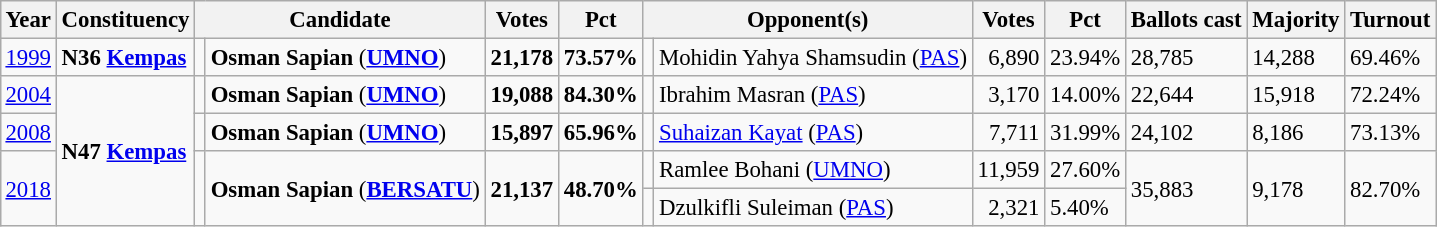<table class="wikitable" style="margin:0.5em ; font-size:95%">
<tr>
<th>Year</th>
<th>Constituency</th>
<th colspan=2>Candidate</th>
<th>Votes</th>
<th>Pct</th>
<th colspan=2>Opponent(s)</th>
<th>Votes</th>
<th>Pct</th>
<th>Ballots cast</th>
<th>Majority</th>
<th>Turnout</th>
</tr>
<tr>
<td><a href='#'>1999</a></td>
<td><strong>N36 <a href='#'>Kempas</a></strong></td>
<td></td>
<td><strong>Osman Sapian</strong> (<a href='#'><strong>UMNO</strong></a>)</td>
<td align="right"><strong>21,178</strong></td>
<td><strong>73.57%</strong></td>
<td></td>
<td>Mohidin Yahya Shamsudin (<a href='#'>PAS</a>)</td>
<td align="right">6,890</td>
<td>23.94%</td>
<td>28,785</td>
<td>14,288</td>
<td>69.46%</td>
</tr>
<tr>
<td><a href='#'>2004</a></td>
<td rowspan=4><strong>N47 <a href='#'>Kempas</a></strong></td>
<td></td>
<td><strong>Osman Sapian</strong> (<a href='#'><strong>UMNO</strong></a>)</td>
<td align="right"><strong>19,088</strong></td>
<td><strong>84.30%</strong></td>
<td></td>
<td>Ibrahim Masran (<a href='#'>PAS</a>)</td>
<td align="right">3,170</td>
<td>14.00%</td>
<td>22,644</td>
<td>15,918</td>
<td>72.24%</td>
</tr>
<tr>
<td><a href='#'>2008</a></td>
<td></td>
<td><strong>Osman Sapian</strong> (<a href='#'><strong>UMNO</strong></a>)</td>
<td align="right"><strong>15,897</strong></td>
<td><strong>65.96%</strong></td>
<td></td>
<td><a href='#'>Suhaizan Kayat</a> (<a href='#'>PAS</a>)</td>
<td align="right">7,711</td>
<td>31.99%</td>
<td>24,102</td>
<td>8,186</td>
<td>73.13%</td>
</tr>
<tr>
<td rowspan=2><a href='#'>2018</a></td>
<td rowspan=2 ></td>
<td rowspan=2><strong>Osman Sapian</strong> (<a href='#'><strong>BERSATU</strong></a>)</td>
<td rowspan=2 align="right"><strong>21,137</strong></td>
<td rowspan=2><strong>48.70%</strong></td>
<td></td>
<td>Ramlee Bohani (<a href='#'>UMNO</a>)</td>
<td align="right">11,959</td>
<td>27.60%</td>
<td rowspan=2>35,883</td>
<td rowspan=2>9,178</td>
<td rowspan=2>82.70%</td>
</tr>
<tr>
<td></td>
<td>Dzulkifli Suleiman (<a href='#'>PAS</a>)</td>
<td align="right">2,321</td>
<td>5.40%</td>
</tr>
</table>
